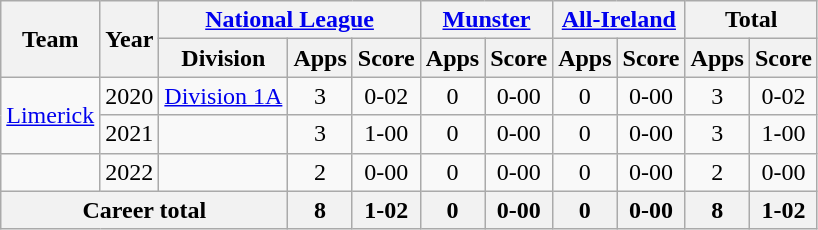<table class="wikitable" style="text-align:center">
<tr>
<th rowspan="2">Team</th>
<th rowspan="2">Year</th>
<th colspan="3"><a href='#'>National League</a></th>
<th colspan="2"><a href='#'>Munster</a></th>
<th colspan="2"><a href='#'>All-Ireland</a></th>
<th colspan="2">Total</th>
</tr>
<tr>
<th>Division</th>
<th>Apps</th>
<th>Score</th>
<th>Apps</th>
<th>Score</th>
<th>Apps</th>
<th>Score</th>
<th>Apps</th>
<th>Score</th>
</tr>
<tr>
<td rowspan="2"><a href='#'>Limerick</a></td>
<td>2020</td>
<td rowspan="1"><a href='#'>Division 1A</a></td>
<td>3</td>
<td>0-02</td>
<td>0</td>
<td>0-00</td>
<td>0</td>
<td>0-00</td>
<td>3</td>
<td>0-02</td>
</tr>
<tr>
<td>2021</td>
<td></td>
<td>3</td>
<td>1-00</td>
<td>0</td>
<td>0-00</td>
<td>0</td>
<td>0-00</td>
<td>3</td>
<td>1-00</td>
</tr>
<tr>
<td></td>
<td>2022</td>
<td></td>
<td>2</td>
<td>0-00</td>
<td>0</td>
<td>0-00</td>
<td>0</td>
<td>0-00</td>
<td>2</td>
<td>0-00</td>
</tr>
<tr>
<th colspan="3">Career total</th>
<th>8</th>
<th>1-02</th>
<th>0</th>
<th>0-00</th>
<th>0</th>
<th>0-00</th>
<th>8</th>
<th>1-02</th>
</tr>
</table>
